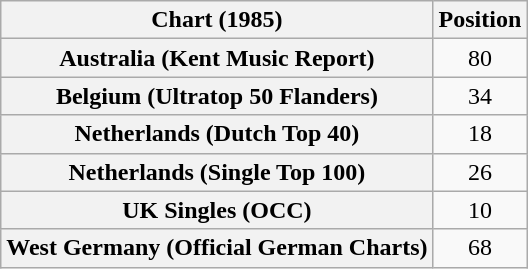<table class="wikitable sortable plainrowheaders" style="text-align:center">
<tr>
<th>Chart (1985)</th>
<th>Position</th>
</tr>
<tr>
<th scope="row">Australia (Kent Music Report)</th>
<td>80</td>
</tr>
<tr>
<th scope="row">Belgium (Ultratop 50 Flanders)</th>
<td>34</td>
</tr>
<tr>
<th scope="row">Netherlands (Dutch Top 40)</th>
<td>18</td>
</tr>
<tr>
<th scope="row">Netherlands (Single Top 100)</th>
<td>26</td>
</tr>
<tr>
<th scope="row">UK Singles (OCC)</th>
<td>10</td>
</tr>
<tr>
<th scope="row">West Germany (Official German Charts)</th>
<td>68</td>
</tr>
</table>
